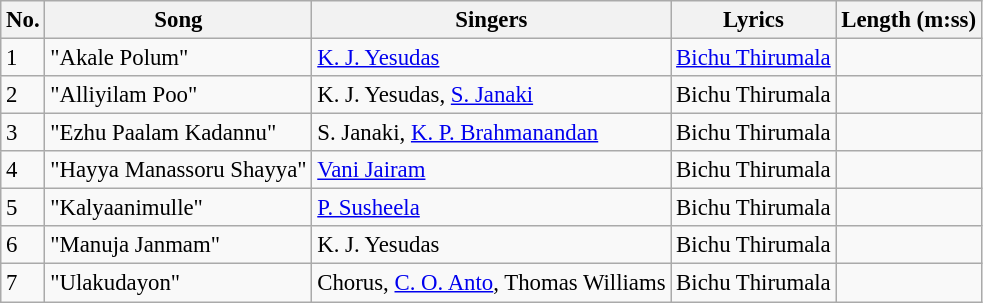<table class="wikitable" style="font-size:95%;">
<tr>
<th>No.</th>
<th>Song</th>
<th>Singers</th>
<th>Lyrics</th>
<th>Length (m:ss)</th>
</tr>
<tr>
<td>1</td>
<td>"Akale Polum"</td>
<td><a href='#'>K. J. Yesudas</a></td>
<td><a href='#'>Bichu Thirumala</a></td>
<td></td>
</tr>
<tr>
<td>2</td>
<td>"Alliyilam Poo"</td>
<td>K. J. Yesudas, <a href='#'>S. Janaki</a></td>
<td>Bichu Thirumala</td>
<td></td>
</tr>
<tr>
<td>3</td>
<td>"Ezhu Paalam Kadannu"</td>
<td>S. Janaki, <a href='#'>K. P. Brahmanandan</a></td>
<td>Bichu Thirumala</td>
<td></td>
</tr>
<tr>
<td>4</td>
<td>"Hayya Manassoru Shayya"</td>
<td><a href='#'>Vani Jairam</a></td>
<td>Bichu Thirumala</td>
<td></td>
</tr>
<tr>
<td>5</td>
<td>"Kalyaanimulle"</td>
<td><a href='#'>P. Susheela</a></td>
<td>Bichu Thirumala</td>
<td></td>
</tr>
<tr>
<td>6</td>
<td>"Manuja Janmam"</td>
<td>K. J. Yesudas</td>
<td>Bichu Thirumala</td>
<td></td>
</tr>
<tr>
<td>7</td>
<td>"Ulakudayon"</td>
<td>Chorus, <a href='#'>C. O. Anto</a>, Thomas Williams</td>
<td>Bichu Thirumala</td>
<td></td>
</tr>
</table>
